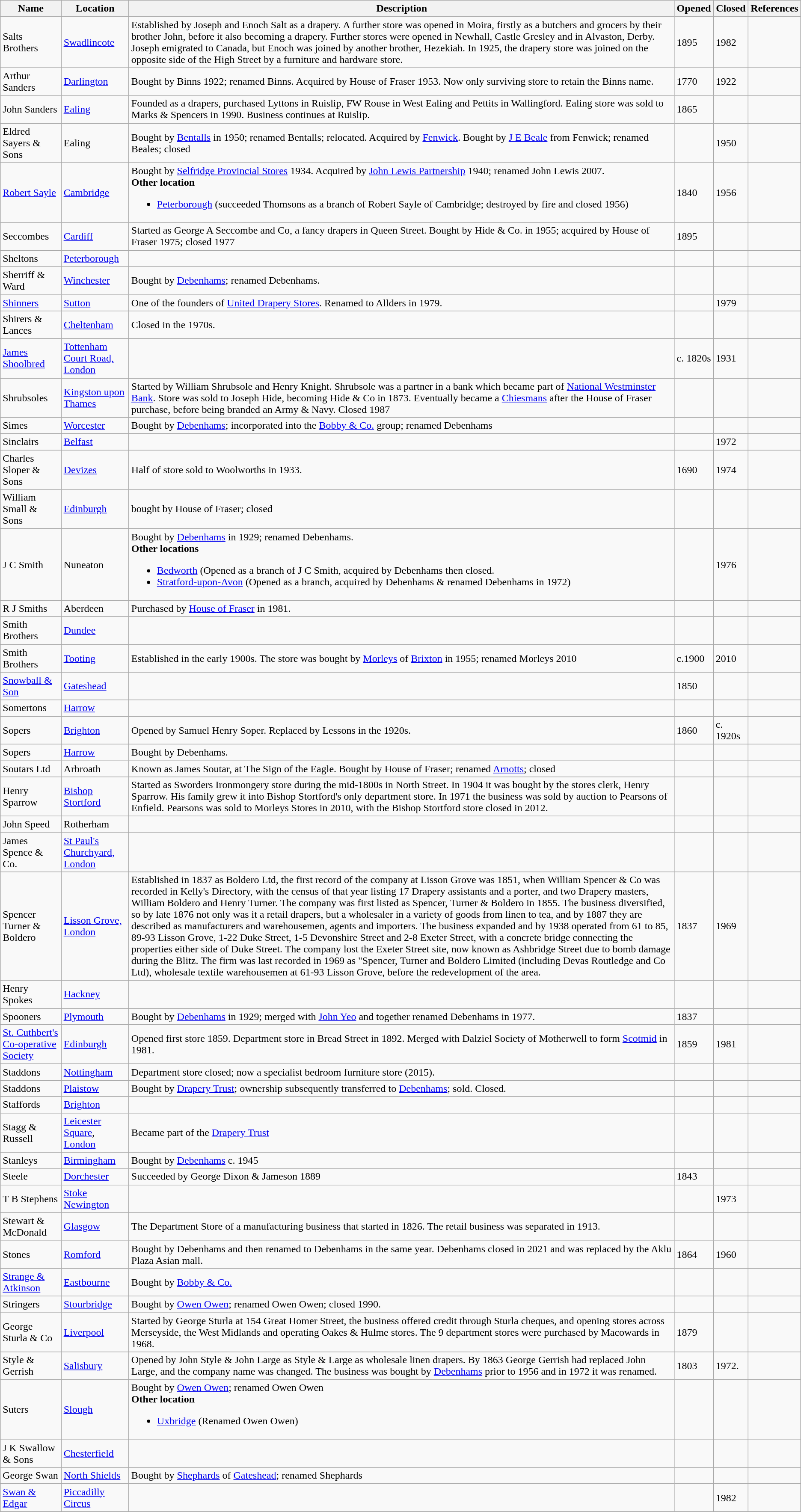<table class="wikitable">
<tr>
<th>Name</th>
<th>Location</th>
<th>Description</th>
<th>Opened</th>
<th>Closed</th>
<th>References</th>
</tr>
<tr>
<td>Salts Brothers</td>
<td><a href='#'>Swadlincote</a></td>
<td>Established by Joseph and Enoch Salt as a drapery. A further store was opened in Moira, firstly as a butchers and grocers by their brother John, before it also becoming a drapery. Further stores were opened in Newhall, Castle Gresley and in Alvaston, Derby. Joseph emigrated to Canada, but Enoch was joined by another brother, Hezekiah. In 1925, the drapery store was joined on the opposite side of the High Street by a furniture and hardware store.</td>
<td>1895</td>
<td>1982</td>
<td></td>
</tr>
<tr>
<td>Arthur Sanders</td>
<td><a href='#'>Darlington</a></td>
<td>Bought by Binns 1922; renamed Binns. Acquired by House of Fraser 1953. Now only surviving store to retain the Binns name.</td>
<td>1770</td>
<td>1922</td>
<td></td>
</tr>
<tr>
<td>John Sanders</td>
<td><a href='#'>Ealing</a></td>
<td>Founded as a drapers, purchased Lyttons in Ruislip, FW Rouse in West Ealing and Pettits in Wallingford. Ealing store was sold to Marks & Spencers in 1990. Business continues at Ruislip.</td>
<td>1865</td>
<td></td>
<td></td>
</tr>
<tr>
<td>Eldred Sayers & Sons</td>
<td>Ealing</td>
<td>Bought by <a href='#'>Bentalls</a> in 1950; renamed Bentalls; relocated. Acquired by <a href='#'>Fenwick</a>. Bought by <a href='#'>J E Beale</a> from Fenwick; renamed Beales; closed</td>
<td></td>
<td>1950</td>
<td></td>
</tr>
<tr>
<td><a href='#'>Robert Sayle</a></td>
<td><a href='#'>Cambridge</a></td>
<td>Bought by <a href='#'>Selfridge Provincial Stores</a> 1934. Acquired by <a href='#'>John Lewis Partnership</a> 1940; renamed John Lewis 2007.<br><strong>Other location</strong><ul><li><a href='#'>Peterborough</a> (succeeded Thomsons as a branch of Robert Sayle of Cambridge; destroyed by fire and closed 1956)</li></ul></td>
<td>1840</td>
<td>1956</td>
<td></td>
</tr>
<tr>
<td>Seccombes</td>
<td><a href='#'>Cardiff</a></td>
<td>Started as George A Seccombe and Co, a fancy drapers in Queen Street. Bought by Hide & Co. in 1955; acquired by House of Fraser 1975; closed 1977</td>
<td>1895</td>
<td></td>
<td></td>
</tr>
<tr>
<td>Sheltons</td>
<td><a href='#'>Peterborough</a></td>
<td></td>
<td></td>
<td></td>
<td></td>
</tr>
<tr>
<td>Sherriff & Ward</td>
<td><a href='#'>Winchester</a></td>
<td>Bought by <a href='#'>Debenhams</a>; renamed Debenhams.</td>
<td></td>
<td></td>
<td></td>
</tr>
<tr>
<td><a href='#'>Shinners</a></td>
<td><a href='#'>Sutton</a></td>
<td>One of the founders of <a href='#'>United Drapery Stores</a>. Renamed to Allders in 1979.</td>
<td></td>
<td>1979</td>
<td></td>
</tr>
<tr>
<td>Shirers & Lances</td>
<td><a href='#'>Cheltenham</a></td>
<td>Closed in the 1970s.</td>
<td></td>
<td></td>
<td></td>
</tr>
<tr>
<td><a href='#'>James Shoolbred</a></td>
<td><a href='#'>Tottenham Court Road, London</a></td>
<td></td>
<td>c. 1820s</td>
<td>1931</td>
<td></td>
</tr>
<tr>
<td>Shrubsoles</td>
<td><a href='#'>Kingston upon Thames</a></td>
<td>Started by William Shrubsole and Henry Knight. Shrubsole was a partner in a bank which became part of <a href='#'>National Westminster Bank</a>. Store was sold to Joseph Hide, becoming Hide & Co in 1873. Eventually became a <a href='#'>Chiesmans</a> after the House of Fraser purchase, before being branded an Army & Navy. Closed 1987</td>
<td></td>
<td></td>
<td></td>
</tr>
<tr>
<td>Simes</td>
<td><a href='#'>Worcester</a></td>
<td>Bought by <a href='#'>Debenhams</a>; incorporated into the <a href='#'>Bobby & Co.</a> group; renamed Debenhams</td>
<td></td>
<td></td>
<td></td>
</tr>
<tr>
<td>Sinclairs</td>
<td><a href='#'>Belfast</a></td>
<td></td>
<td></td>
<td>1972</td>
<td></td>
</tr>
<tr>
<td>Charles Sloper & Sons</td>
<td><a href='#'>Devizes</a></td>
<td>Half of store sold to Woolworths in 1933.</td>
<td>1690</td>
<td>1974</td>
<td></td>
</tr>
<tr>
<td>William Small & Sons</td>
<td><a href='#'>Edinburgh</a></td>
<td>bought by House of Fraser; closed</td>
<td></td>
<td></td>
<td></td>
</tr>
<tr>
<td>J C Smith</td>
<td>Nuneaton</td>
<td>Bought by <a href='#'>Debenhams</a> in 1929; renamed Debenhams.<br><strong>Other locations</strong><ul><li><a href='#'>Bedworth</a> (Opened as a branch of J C Smith, acquired by Debenhams then closed.</li><li><a href='#'>Stratford-upon-Avon</a> (Opened as a branch, acquired by Debenhams & renamed Debenhams in 1972)</li></ul></td>
<td></td>
<td>1976</td>
<td></td>
</tr>
<tr>
<td>R J Smiths</td>
<td>Aberdeen</td>
<td>Purchased by <a href='#'>House of Fraser</a> in 1981.</td>
<td></td>
<td></td>
<td></td>
</tr>
<tr>
<td>Smith Brothers</td>
<td><a href='#'>Dundee</a></td>
<td></td>
<td></td>
<td></td>
<td></td>
</tr>
<tr>
<td>Smith Brothers</td>
<td><a href='#'>Tooting</a></td>
<td>Established in the early 1900s. The store was bought by <a href='#'>Morleys</a> of <a href='#'>Brixton</a> in 1955; renamed Morleys 2010</td>
<td>c.1900</td>
<td>2010</td>
<td></td>
</tr>
<tr>
<td><a href='#'>Snowball & Son</a></td>
<td><a href='#'>Gateshead</a></td>
<td></td>
<td>1850</td>
<td></td>
<td></td>
</tr>
<tr>
<td>Somertons</td>
<td><a href='#'>Harrow</a></td>
<td></td>
<td></td>
<td></td>
<td></td>
</tr>
<tr>
<td>Sopers</td>
<td><a href='#'>Brighton</a></td>
<td>Opened by Samuel Henry Soper. Replaced by Lessons in the 1920s.</td>
<td>1860</td>
<td>c. 1920s</td>
<td></td>
</tr>
<tr>
<td>Sopers</td>
<td><a href='#'>Harrow</a></td>
<td>Bought by Debenhams.</td>
<td></td>
<td></td>
<td></td>
</tr>
<tr>
<td>Soutars Ltd</td>
<td>Arbroath</td>
<td>Known as James Soutar, at The Sign of the Eagle. Bought by House of Fraser; renamed <a href='#'>Arnotts</a>; closed</td>
<td></td>
<td></td>
<td></td>
</tr>
<tr>
<td>Henry Sparrow</td>
<td><a href='#'>Bishop Stortford</a></td>
<td>Started as Sworders Ironmongery store during the mid-1800s in North Street. In 1904 it was bought by the stores clerk, Henry Sparrow. His family grew it into Bishop Stortford's only department store. In 1971 the business was sold by auction to Pearsons of Enfield. Pearsons was sold to Morleys Stores in 2010, with the Bishop Stortford store closed in 2012.</td>
<td></td>
<td></td>
<td></td>
</tr>
<tr>
<td>John Speed</td>
<td>Rotherham</td>
<td></td>
<td></td>
<td></td>
<td></td>
</tr>
<tr>
<td>James Spence & Co.</td>
<td><a href='#'>St Paul's Churchyard, London</a></td>
<td></td>
<td></td>
<td></td>
<td></td>
</tr>
<tr>
<td>Spencer Turner & Boldero</td>
<td><a href='#'>Lisson Grove, London</a></td>
<td>Established in 1837 as Boldero Ltd, the first record of the company at Lisson Grove was 1851, when William Spencer & Co was recorded in Kelly's Directory, with the census of that year listing 17 Drapery assistants and a porter, and two Drapery masters, William Boldero and Henry Turner. The company was first listed as Spencer, Turner & Boldero in 1855. The business diversified, so by late 1876 not only was it a retail drapers, but a wholesaler in a variety of goods from linen to tea, and by 1887 they are described as manufacturers and warehousemen, agents and importers. The business expanded and by 1938 operated from 61 to 85, 89-93 Lisson Grove, 1-22 Duke Street, 1-5 Devonshire Street and 2-8 Exeter Street, with a concrete bridge connecting the properties either side of Duke Street. The company lost the Exeter Street site, now known as Ashbridge Street due to bomb damage during the Blitz. The firm was last recorded in 1969 as "Spencer, Turner and Boldero Limited (including Devas Routledge and Co Ltd), wholesale textile warehousemen at 61-93 Lisson Grove, before the redevelopment of the area.</td>
<td>1837</td>
<td>1969</td>
<td></td>
</tr>
<tr>
<td>Henry Spokes</td>
<td><a href='#'>Hackney</a></td>
<td></td>
<td></td>
<td></td>
<td></td>
</tr>
<tr>
<td>Spooners</td>
<td><a href='#'>Plymouth</a></td>
<td>Bought by <a href='#'>Debenhams</a> in 1929; merged with <a href='#'>John Yeo</a> and together renamed Debenhams in 1977.</td>
<td>1837</td>
<td></td>
<td></td>
</tr>
<tr>
<td><a href='#'>St. Cuthbert's Co-operative Society</a></td>
<td><a href='#'>Edinburgh</a></td>
<td>Opened first store 1859. Department store in Bread Street in 1892. Merged with Dalziel Society of Motherwell to form <a href='#'>Scotmid</a> in 1981.</td>
<td>1859</td>
<td>1981</td>
<td></td>
</tr>
<tr>
<td>Staddons</td>
<td><a href='#'>Nottingham</a></td>
<td>Department store closed; now a specialist bedroom furniture store (2015).</td>
<td></td>
<td></td>
<td></td>
</tr>
<tr>
<td>Staddons</td>
<td><a href='#'>Plaistow</a></td>
<td>Bought by <a href='#'>Drapery Trust</a>; ownership subsequently transferred to <a href='#'>Debenhams</a>; sold. Closed.</td>
<td></td>
<td></td>
<td></td>
</tr>
<tr>
<td>Staffords</td>
<td><a href='#'>Brighton</a></td>
<td></td>
<td></td>
<td></td>
<td></td>
</tr>
<tr>
<td>Stagg & Russell</td>
<td><a href='#'>Leicester Square</a>, <a href='#'>London</a></td>
<td>Became part of the <a href='#'>Drapery Trust</a></td>
<td></td>
<td></td>
<td></td>
</tr>
<tr>
<td>Stanleys</td>
<td><a href='#'>Birmingham</a></td>
<td>Bought by <a href='#'>Debenhams</a> c. 1945</td>
<td></td>
<td></td>
<td></td>
</tr>
<tr>
<td>Steele</td>
<td><a href='#'>Dorchester</a></td>
<td>Succeeded by George Dixon & Jameson 1889</td>
<td>1843</td>
<td></td>
<td></td>
</tr>
<tr>
<td>T B Stephens</td>
<td><a href='#'>Stoke Newington</a></td>
<td></td>
<td></td>
<td>1973</td>
<td></td>
</tr>
<tr>
<td>Stewart & McDonald</td>
<td><a href='#'>Glasgow</a></td>
<td>The Department Store of a manufacturing business that started in 1826. The retail business was separated in 1913.</td>
<td></td>
<td></td>
<td></td>
</tr>
<tr>
<td>Stones</td>
<td><a href='#'>Romford</a></td>
<td>Bought by Debenhams and then renamed to Debenhams in the same year. Debenhams closed in 2021 and was replaced by the Aklu Plaza Asian mall.</td>
<td>1864</td>
<td>1960</td>
<td></td>
</tr>
<tr>
<td><a href='#'>Strange & Atkinson</a></td>
<td><a href='#'>Eastbourne</a></td>
<td>Bought by <a href='#'>Bobby & Co.</a></td>
<td></td>
<td></td>
<td></td>
</tr>
<tr>
<td>Stringers</td>
<td><a href='#'>Stourbridge</a></td>
<td>Bought by <a href='#'>Owen Owen</a>; renamed Owen Owen; closed 1990.</td>
<td></td>
<td></td>
<td></td>
</tr>
<tr>
<td>George Sturla & Co</td>
<td><a href='#'>Liverpool</a></td>
<td>Started by George Sturla at 154 Great Homer Street, the business offered credit through Sturla cheques, and opening stores across Merseyside, the West Midlands and operating Oakes & Hulme stores. The 9 department stores were purchased by Macowards in 1968.</td>
<td>1879</td>
<td></td>
<td></td>
</tr>
<tr>
<td>Style & Gerrish</td>
<td><a href='#'>Salisbury</a></td>
<td>Opened by John Style & John Large as Style & Large as wholesale linen drapers. By 1863 George Gerrish had replaced John Large, and the company name was changed. The business was bought by <a href='#'>Debenhams</a> prior to 1956 and in 1972 it was renamed.</td>
<td>1803</td>
<td>1972.</td>
<td></td>
</tr>
<tr>
<td>Suters</td>
<td><a href='#'>Slough</a></td>
<td>Bought by <a href='#'>Owen Owen</a>; renamed Owen Owen<br><strong>Other location</strong><ul><li><a href='#'>Uxbridge</a> (Renamed Owen Owen)</li></ul></td>
<td></td>
<td></td>
<td></td>
</tr>
<tr>
<td>J K Swallow & Sons</td>
<td><a href='#'>Chesterfield</a></td>
<td></td>
<td></td>
<td></td>
<td></td>
</tr>
<tr>
<td>George Swan</td>
<td><a href='#'>North Shields</a></td>
<td>Bought by <a href='#'>Shephards</a> of <a href='#'>Gateshead</a>; renamed Shephards</td>
<td></td>
<td></td>
<td></td>
</tr>
<tr>
<td><a href='#'>Swan & Edgar</a></td>
<td><a href='#'>Piccadilly Circus</a></td>
<td></td>
<td></td>
<td>1982</td>
<td></td>
</tr>
<tr>
</tr>
</table>
